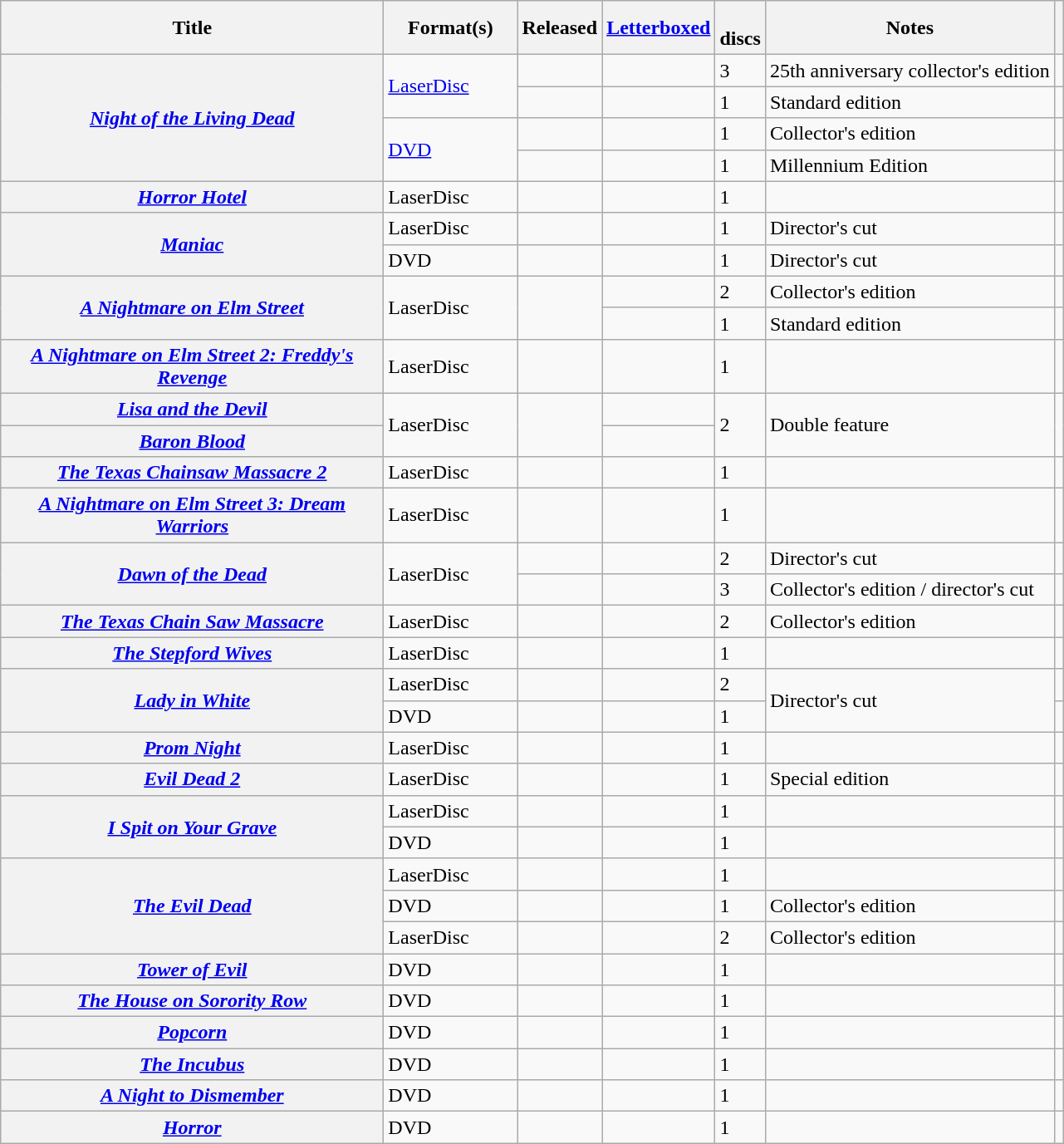<table class="wikitable sortable plainrowheaders" style="margin-right: 0;">
<tr>
<th style="width:300px;">Title</th>
<th style="width:100px;">Format(s)</th>
<th>Released</th>
<th><a href='#'>Letterboxed</a></th>
<th><br>discs</th>
<th>Notes</th>
<th class="unsortable"></th>
</tr>
<tr>
<th scope="row" rowspan="4"><em><a href='#'>Night of the Living Dead</a></em></th>
<td rowspan="2"><a href='#'>LaserDisc</a></td>
<td></td>
<td></td>
<td>3</td>
<td>25th anniversary collector's edition</td>
<td align=center></td>
</tr>
<tr>
<td></td>
<td></td>
<td>1</td>
<td>Standard edition</td>
<td align=center></td>
</tr>
<tr>
<td rowspan="2"><a href='#'>DVD</a></td>
<td></td>
<td></td>
<td>1</td>
<td>Collector's edition</td>
<td align=center></td>
</tr>
<tr>
<td></td>
<td></td>
<td>1</td>
<td>Millennium Edition</td>
<td align=center></td>
</tr>
<tr>
<th scope="row"><em><a href='#'>Horror Hotel</a></em></th>
<td>LaserDisc</td>
<td></td>
<td></td>
<td>1</td>
<td></td>
<td align=center></td>
</tr>
<tr>
<th scope="row" rowspan="2"><em><a href='#'>Maniac</a></em></th>
<td>LaserDisc</td>
<td></td>
<td></td>
<td>1</td>
<td>Director's cut</td>
<td align=center></td>
</tr>
<tr>
<td>DVD</td>
<td></td>
<td></td>
<td>1</td>
<td>Director's cut</td>
<td align=center></td>
</tr>
<tr>
<th scope="row" rowspan="2"><em><a href='#'>A Nightmare on Elm Street</a></em></th>
<td rowspan="2">LaserDisc</td>
<td rowspan="2"></td>
<td></td>
<td>2</td>
<td>Collector's edition</td>
<td align=center></td>
</tr>
<tr>
<td></td>
<td>1</td>
<td>Standard edition</td>
<td align=center></td>
</tr>
<tr>
<th scope="row"><em><a href='#'>A Nightmare on Elm Street 2: Freddy's Revenge</a></em></th>
<td>LaserDisc</td>
<td></td>
<td></td>
<td>1</td>
<td></td>
<td align=center></td>
</tr>
<tr>
<th scope="row"><em><a href='#'>Lisa and the Devil</a></em></th>
<td rowspan="2">LaserDisc</td>
<td rowspan="2"></td>
<td></td>
<td rowspan="2">2</td>
<td rowspan="2">Double feature</td>
<td rowspan="2" align=center></td>
</tr>
<tr>
<th scope="row"><em><a href='#'>Baron Blood</a></em></th>
<td></td>
</tr>
<tr>
<th scope="row"><em><a href='#'>The Texas Chainsaw Massacre 2</a></em></th>
<td>LaserDisc</td>
<td></td>
<td></td>
<td>1</td>
<td></td>
<td align=center></td>
</tr>
<tr>
<th scope="row"><em><a href='#'>A Nightmare on Elm Street 3: Dream Warriors</a></em></th>
<td>LaserDisc</td>
<td></td>
<td></td>
<td>1</td>
<td></td>
<td align=center></td>
</tr>
<tr>
<th scope="row" rowspan="2"><em><a href='#'>Dawn of the Dead</a></em></th>
<td rowspan="2">LaserDisc</td>
<td></td>
<td></td>
<td>2</td>
<td>Director's cut</td>
<td align=center></td>
</tr>
<tr>
<td></td>
<td></td>
<td>3</td>
<td>Collector's edition / director's cut</td>
<td align=center></td>
</tr>
<tr>
<th scope="row"><em><a href='#'>The Texas Chain Saw Massacre</a></em></th>
<td>LaserDisc</td>
<td></td>
<td></td>
<td>2</td>
<td>Collector's edition</td>
<td align=center></td>
</tr>
<tr>
<th scope="row"><em><a href='#'>The Stepford Wives</a></em></th>
<td>LaserDisc</td>
<td></td>
<td></td>
<td>1</td>
<td></td>
<td align=center></td>
</tr>
<tr>
<th rowspan="2" scope="row"><em><a href='#'>Lady in White</a></em></th>
<td>LaserDisc</td>
<td></td>
<td></td>
<td>2</td>
<td rowspan="2">Director's cut</td>
<td align=center></td>
</tr>
<tr>
<td>DVD</td>
<td></td>
<td></td>
<td>1</td>
<td align=center></td>
</tr>
<tr>
<th scope="row"><em><a href='#'>Prom Night</a></em></th>
<td>LaserDisc</td>
<td></td>
<td></td>
<td>1</td>
<td></td>
<td align=center></td>
</tr>
<tr>
<th scope="row"><em><a href='#'>Evil Dead 2</a></em></th>
<td>LaserDisc</td>
<td></td>
<td></td>
<td>1</td>
<td>Special edition</td>
<td align=center></td>
</tr>
<tr>
<th rowspan="2" scope="row"><em><a href='#'>I Spit on Your Grave</a></em></th>
<td>LaserDisc</td>
<td></td>
<td></td>
<td>1</td>
<td></td>
<td align=center></td>
</tr>
<tr>
<td>DVD</td>
<td></td>
<td></td>
<td>1</td>
<td></td>
<td align=center></td>
</tr>
<tr>
<th scope="row" rowspan="3"><em><a href='#'>The Evil Dead</a></em></th>
<td>LaserDisc</td>
<td></td>
<td></td>
<td>1</td>
<td></td>
<td align=center></td>
</tr>
<tr>
<td>DVD</td>
<td></td>
<td></td>
<td>1</td>
<td>Collector's edition</td>
<td align=center></td>
</tr>
<tr>
<td>LaserDisc</td>
<td></td>
<td></td>
<td>2</td>
<td>Collector's edition</td>
<td align=center></td>
</tr>
<tr>
<th scope="row"><em><a href='#'>Tower of Evil</a></em></th>
<td>DVD</td>
<td></td>
<td></td>
<td>1</td>
<td></td>
<td align=center></td>
</tr>
<tr>
<th scope="row"><em><a href='#'>The House on Sorority Row</a></em></th>
<td>DVD</td>
<td></td>
<td></td>
<td>1</td>
<td></td>
<td align=center></td>
</tr>
<tr>
<th scope="row"><em><a href='#'>Popcorn</a></em></th>
<td>DVD</td>
<td></td>
<td></td>
<td>1</td>
<td></td>
<td align=center></td>
</tr>
<tr>
<th scope="row"><em><a href='#'>The Incubus</a></em></th>
<td>DVD</td>
<td></td>
<td></td>
<td>1</td>
<td></td>
<td align=center></td>
</tr>
<tr>
<th scope="row"><em><a href='#'>A Night to Dismember</a></em></th>
<td>DVD</td>
<td></td>
<td></td>
<td>1</td>
<td></td>
<td align=center></td>
</tr>
<tr>
<th scope="row"><em><a href='#'>Horror</a></em></th>
<td>DVD</td>
<td></td>
<td></td>
<td>1</td>
<td></td>
<td align=center></td>
</tr>
</table>
